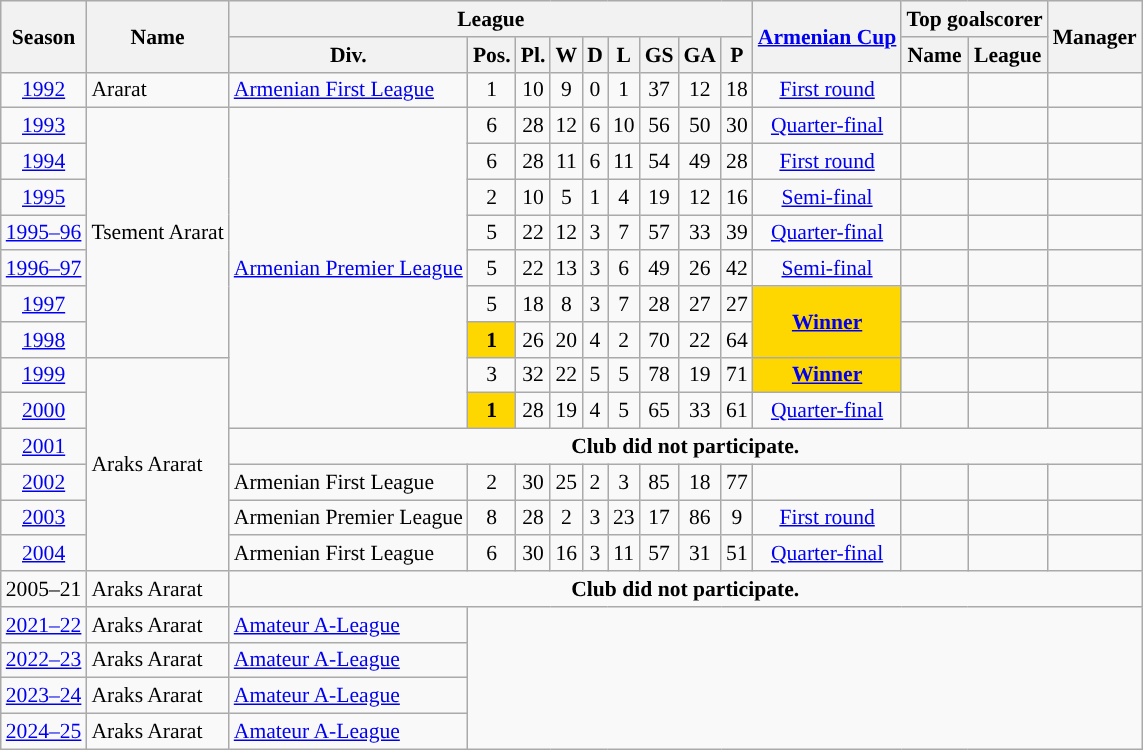<table class="wikitable" align=center cellspacing="0" cellpadding="3" style="border:1px solid #AAAAAA;font-size:90%">
<tr style="background:#efefef;">
<th rowspan="2">Season</th>
<th rowspan="2">Name</th>
<th colspan="9">League</th>
<th rowspan="2"><a href='#'>Armenian Cup</a></th>
<th colspan="2">Top goalscorer</th>
<th rowspan="2">Manager</th>
</tr>
<tr>
<th>Div.</th>
<th>Pos.</th>
<th>Pl.</th>
<th>W</th>
<th>D</th>
<th>L</th>
<th>GS</th>
<th>GA</th>
<th>P</th>
<th>Name</th>
<th>League</th>
</tr>
<tr>
<td align=center><a href='#'>1992</a></td>
<td>Ararat</td>
<td><a href='#'>Armenian First League</a></td>
<td align=center>1</td>
<td align=center>10</td>
<td align=center>9</td>
<td align=center>0</td>
<td align=center>1</td>
<td align=center>37</td>
<td align=center>12</td>
<td align=center>18</td>
<td align=center><a href='#'>First round</a></td>
<td align=center></td>
<td align=center></td>
<td align=center></td>
</tr>
<tr>
<td align=center><a href='#'>1993</a></td>
<td rowspan="7">Tsement Ararat</td>
<td rowspan="9"><a href='#'>Armenian Premier League</a></td>
<td align=center>6</td>
<td align=center>28</td>
<td align=center>12</td>
<td align=center>6</td>
<td align=center>10</td>
<td align=center>56</td>
<td align=center>50</td>
<td align=center>30</td>
<td align=center><a href='#'>Quarter-final</a></td>
<td align=center></td>
<td align=center></td>
<td align=center></td>
</tr>
<tr>
<td align=center><a href='#'>1994</a></td>
<td align=center>6</td>
<td align=center>28</td>
<td align=center>11</td>
<td align=center>6</td>
<td align=center>11</td>
<td align=center>54</td>
<td align=center>49</td>
<td align=center>28</td>
<td align=center><a href='#'>First round</a></td>
<td align=center></td>
<td align=center></td>
<td align=center></td>
</tr>
<tr>
<td align=center><a href='#'>1995</a></td>
<td align=center>2</td>
<td align=center>10</td>
<td align=center>5</td>
<td align=center>1</td>
<td align=center>4</td>
<td align=center>19</td>
<td align=center>12</td>
<td align=center>16</td>
<td align=center><a href='#'>Semi-final</a></td>
<td align=center></td>
<td align=center></td>
<td align=center></td>
</tr>
<tr>
<td align=center><a href='#'>1995–96</a></td>
<td align=center>5</td>
<td align=center>22</td>
<td align=center>12</td>
<td align=center>3</td>
<td align=center>7</td>
<td align=center>57</td>
<td align=center>33</td>
<td align=center>39</td>
<td align=center><a href='#'>Quarter-final</a></td>
<td align=center></td>
<td align=center></td>
<td align=center></td>
</tr>
<tr>
<td align=center><a href='#'>1996–97</a></td>
<td align=center>5</td>
<td align=center>22</td>
<td align=center>13</td>
<td align=center>3</td>
<td align=center>6</td>
<td align=center>49</td>
<td align=center>26</td>
<td align=center>42</td>
<td align=center><a href='#'>Semi-final</a></td>
<td align=center></td>
<td align=center></td>
<td align=center></td>
</tr>
<tr>
<td align=center><a href='#'>1997</a></td>
<td align=center>5</td>
<td align=center>18</td>
<td align=center>8</td>
<td align=center>3</td>
<td align=center>7</td>
<td align=center>28</td>
<td align=center>27</td>
<td align=center>27</td>
<td rowspan="2" style="text-align:center; background:gold;"><strong><a href='#'>Winner</a></strong></td>
<td align=center></td>
<td align=center></td>
<td align=center></td>
</tr>
<tr>
<td align=center><a href='#'>1998</a></td>
<td style="text-align:center; background:gold;"><strong>1</strong></td>
<td align=center>26</td>
<td align=center>20</td>
<td align=center>4</td>
<td align=center>2</td>
<td align=center>70</td>
<td align=center>22</td>
<td align=center>64</td>
<td align=center></td>
<td align=center></td>
<td align=center></td>
</tr>
<tr>
<td align=center><a href='#'>1999</a></td>
<td rowspan="6">Araks Ararat</td>
<td align=center>3</td>
<td align=center>32</td>
<td align=center>22</td>
<td align=center>5</td>
<td align=center>5</td>
<td align=center>78</td>
<td align=center>19</td>
<td align=center>71</td>
<td style="text-align:center; background:gold;"><strong><a href='#'>Winner</a></strong></td>
<td align=center></td>
<td align=center></td>
<td align=center></td>
</tr>
<tr>
<td align=center><a href='#'>2000</a></td>
<td style="text-align:center; background:gold;"><strong>1</strong></td>
<td align=center>28</td>
<td align=center>19</td>
<td align=center>4</td>
<td align=center>5</td>
<td align=center>65</td>
<td align=center>33</td>
<td align=center>61</td>
<td align=center><a href='#'>Quarter-final</a></td>
<td align=center></td>
<td align=center></td>
<td align=center></td>
</tr>
<tr>
<td align=center><a href='#'>2001</a></td>
<td colspan="13" style="text-align:center"><strong>Club did not participate.</strong></td>
</tr>
<tr>
<td align=center><a href='#'>2002</a></td>
<td>Armenian First League</td>
<td align=center>2</td>
<td align=center>30</td>
<td align=center>25</td>
<td align=center>2</td>
<td align=center>3</td>
<td align=center>85</td>
<td align=center>18</td>
<td align=center>77</td>
<td align=center></td>
<td align=center></td>
<td align=center></td>
<td align=center></td>
</tr>
<tr>
<td align=center><a href='#'>2003</a></td>
<td>Armenian Premier League</td>
<td align=center>8</td>
<td align=center>28</td>
<td align=center>2</td>
<td align=center>3</td>
<td align=center>23</td>
<td align=center>17</td>
<td align=center>86</td>
<td align=center>9</td>
<td align=center><a href='#'>First round</a></td>
<td align=center></td>
<td align=center></td>
<td align=center></td>
</tr>
<tr>
<td align=center><a href='#'>2004</a></td>
<td>Armenian First League</td>
<td align=center>6</td>
<td align=center>30</td>
<td align=center>16</td>
<td align=center>3</td>
<td align=center>11</td>
<td align=center>57</td>
<td align=center>31</td>
<td align=center>51</td>
<td align=center><a href='#'>Quarter-final</a></td>
<td align=center></td>
<td align=center></td>
<td align=center></td>
</tr>
<tr>
<td align=center>2005–21</td>
<td>Araks Ararat</td>
<td colspan="13" style="text-align:center"><strong>Club did not participate.</strong></td>
</tr>
<tr>
<td align=center><a href='#'>2021–22</a></td>
<td>Araks Ararat</td>
<td><a href='#'>Amateur A-League</a></td>
</tr>
<tr>
<td align=center><a href='#'>2022–23</a></td>
<td>Araks Ararat</td>
<td><a href='#'>Amateur A-League</a></td>
</tr>
<tr>
<td align=center><a href='#'>2023–24</a></td>
<td>Araks Ararat</td>
<td><a href='#'>Amateur A-League</a></td>
</tr>
<tr>
<td align=center><a href='#'>2024–25</a></td>
<td>Araks Ararat</td>
<td><a href='#'>Amateur A-League</a></td>
</tr>
</table>
